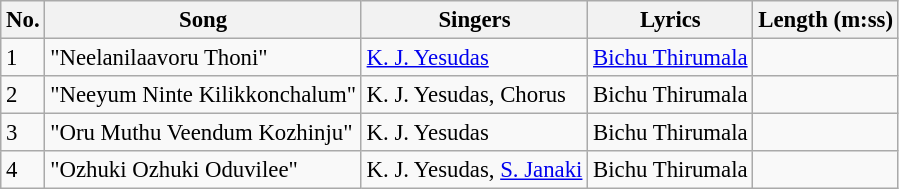<table class="wikitable" style="font-size:95%;">
<tr>
<th>No.</th>
<th>Song</th>
<th>Singers</th>
<th>Lyrics</th>
<th>Length (m:ss)</th>
</tr>
<tr>
<td>1</td>
<td>"Neelanilaavoru Thoni"</td>
<td><a href='#'>K. J. Yesudas</a></td>
<td><a href='#'>Bichu Thirumala</a></td>
<td></td>
</tr>
<tr>
<td>2</td>
<td>"Neeyum Ninte Kilikkonchalum"</td>
<td>K. J. Yesudas, Chorus</td>
<td>Bichu Thirumala</td>
<td></td>
</tr>
<tr>
<td>3</td>
<td>"Oru Muthu Veendum Kozhinju"</td>
<td>K. J. Yesudas</td>
<td>Bichu Thirumala</td>
<td></td>
</tr>
<tr>
<td>4</td>
<td>"Ozhuki Ozhuki Oduvilee"</td>
<td>K. J. Yesudas, <a href='#'>S. Janaki</a></td>
<td>Bichu Thirumala</td>
<td></td>
</tr>
</table>
